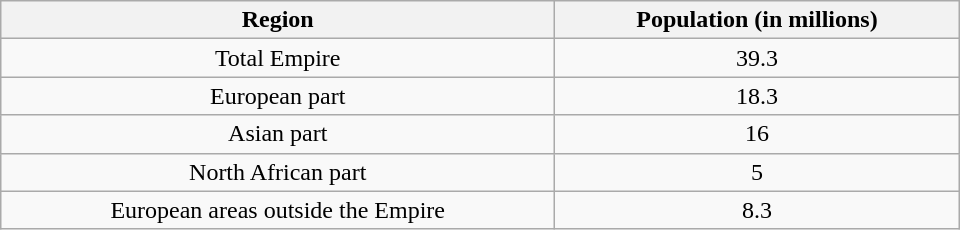<table class="wikitable" style="text-align:center; width:40em">
<tr>
<th>Region</th>
<th>Population (in millions)</th>
</tr>
<tr>
<td>Total Empire</td>
<td>39.3</td>
</tr>
<tr>
<td>European part</td>
<td>18.3</td>
</tr>
<tr>
<td>Asian part</td>
<td>16</td>
</tr>
<tr>
<td>North African part</td>
<td>5</td>
</tr>
<tr>
<td>European areas outside the Empire</td>
<td>8.3</td>
</tr>
</table>
